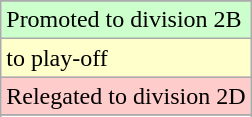<table class="wikitable">
<tr>
</tr>
<tr width=10px bgcolor="#ccffcc">
<td>Promoted to division 2B</td>
</tr>
<tr width=10px bgcolor="#ffffcc">
<td>to play-off</td>
</tr>
<tr width=10px bgcolor="#ffcccc">
<td>Relegated to division 2D</td>
</tr>
<tr>
</tr>
<tr>
</tr>
</table>
